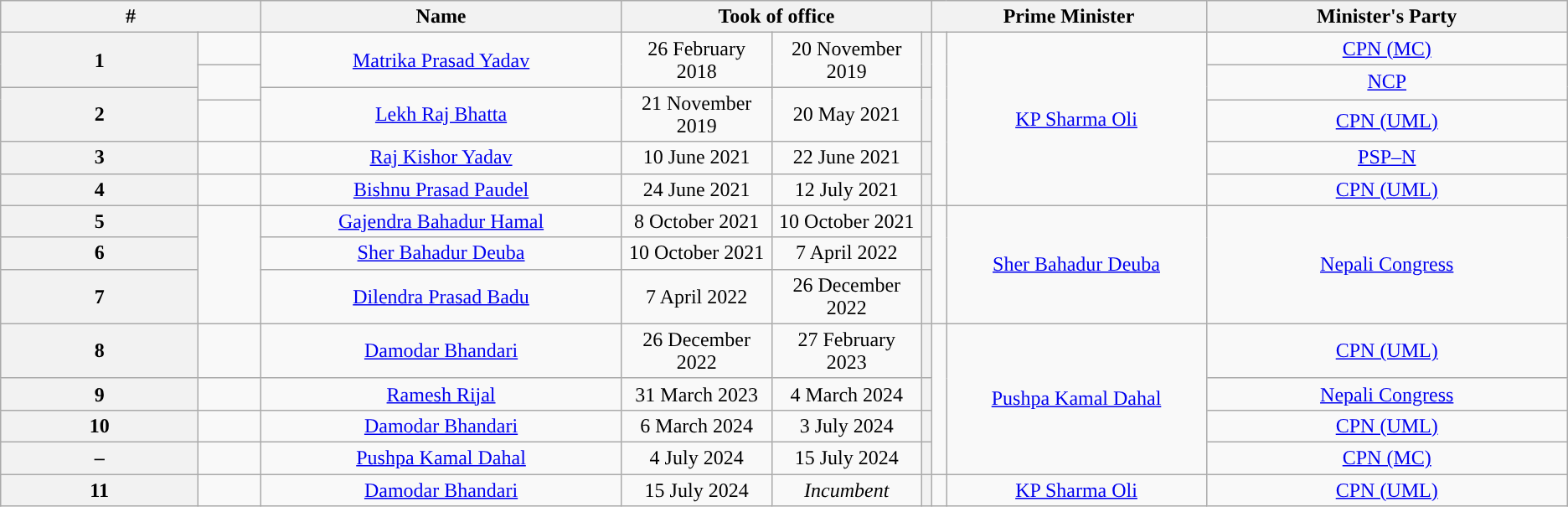<table class="wikitable"  style="text-align:center">
<tr>
<th width=280px colspan="2">#</th>
<th width=280px>Name</th>
<th width=280px colspan="3">Took of office</th>
<th width=280px colspan="2">Prime Minister</th>
<th width=280px>Minister's Party</th>
</tr>
<tr>
<th rowspan="2">1</th>
<td style="background-color: "></td>
<td rowspan="2"><a href='#'>Matrika Prasad Yadav</a><br></td>
<td rowspan="2">26 February 2018</td>
<td rowspan="2">20 November 2019</td>
<th rowspan="2"></th>
<td rowspan="6" style="background-color: "></td>
<td rowspan="6"><a href='#'>KP Sharma Oli</a></td>
<td><a href='#'>CPN (MC)</a></td>
</tr>
<tr>
<td rowspan="2"></td>
<td rowspan="2"><a href='#'>NCP</a></td>
</tr>
<tr>
<th rowspan="2">2</th>
<td rowspan="2"><a href='#'>Lekh Raj Bhatta</a><br></td>
<td rowspan="2">21 November 2019</td>
<td rowspan="2">20 May 2021</td>
<th rowspan="2"></th>
</tr>
<tr>
<td style="background-color: "></td>
<td><a href='#'>CPN (UML)</a></td>
</tr>
<tr>
<th>3</th>
<td style="background-color: "></td>
<td><a href='#'>Raj Kishor Yadav</a><br></td>
<td>10 June 2021</td>
<td>22 June 2021</td>
<th></th>
<td><a href='#'>PSP–N</a></td>
</tr>
<tr>
<th>4</th>
<td style="background-color: "></td>
<td><a href='#'>Bishnu Prasad Paudel</a><br></td>
<td>24 June 2021</td>
<td>12 July 2021</td>
<th></th>
<td><a href='#'>CPN (UML)</a></td>
</tr>
<tr>
<th>5</th>
<td rowspan="3" style="background-color: "></td>
<td><a href='#'>Gajendra Bahadur Hamal</a><br></td>
<td>8 October 2021</td>
<td>10 October 2021</td>
<th></th>
<td rowspan="3" style="background-color: "></td>
<td rowspan="3"><a href='#'>Sher Bahadur Deuba</a></td>
<td rowspan="3"><a href='#'>Nepali Congress</a></td>
</tr>
<tr>
<th>6</th>
<td><a href='#'>Sher Bahadur Deuba</a><br></td>
<td>10 October 2021</td>
<td>7 April 2022</td>
<th></th>
</tr>
<tr>
<th>7</th>
<td><a href='#'>Dilendra Prasad Badu</a><br></td>
<td>7 April 2022</td>
<td>26 December 2022</td>
<th></th>
</tr>
<tr>
<th>8</th>
<td style="background-color: "></td>
<td><a href='#'>Damodar Bhandari</a><br></td>
<td>26 December 2022</td>
<td>27 February 2023</td>
<th></th>
<td rowspan="4" style="background-color: "></td>
<td rowspan="4"><a href='#'>Pushpa Kamal Dahal</a></td>
<td><a href='#'>CPN (UML)</a></td>
</tr>
<tr>
<th>9</th>
<td style="background-color: "></td>
<td><a href='#'>Ramesh Rijal</a><br></td>
<td>31 March 2023</td>
<td>4 March 2024</td>
<th></th>
<td><a href='#'>Nepali Congress</a></td>
</tr>
<tr>
<th>10</th>
<td style="background-color: "></td>
<td><a href='#'>Damodar Bhandari</a><br></td>
<td>6 March 2024</td>
<td>3 July 2024</td>
<th></th>
<td><a href='#'>CPN (UML)</a></td>
</tr>
<tr>
<th>–</th>
<td style="background-color: "></td>
<td><a href='#'>Pushpa Kamal Dahal</a><br></td>
<td>4 July 2024</td>
<td>15 July 2024</td>
<th></th>
<td><a href='#'>CPN (MC)</a></td>
</tr>
<tr>
<th>11</th>
<td style="background-color: "></td>
<td><a href='#'>Damodar Bhandari</a><br> </td>
<td>15 July 2024</td>
<td><em>Incumbent</em></td>
<th></th>
<td rowspan="1" style="background-color: "></td>
<td rowspan="1"><a href='#'>KP Sharma Oli</a></td>
<td><a href='#'>CPN (UML)</a></td>
</tr>
</table>
